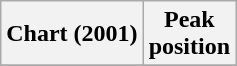<table class="wikitable plainrowheaders" style="text-align:center">
<tr>
<th scope="col">Chart (2001)</th>
<th scope="col">Peak<br>position</th>
</tr>
<tr>
</tr>
</table>
